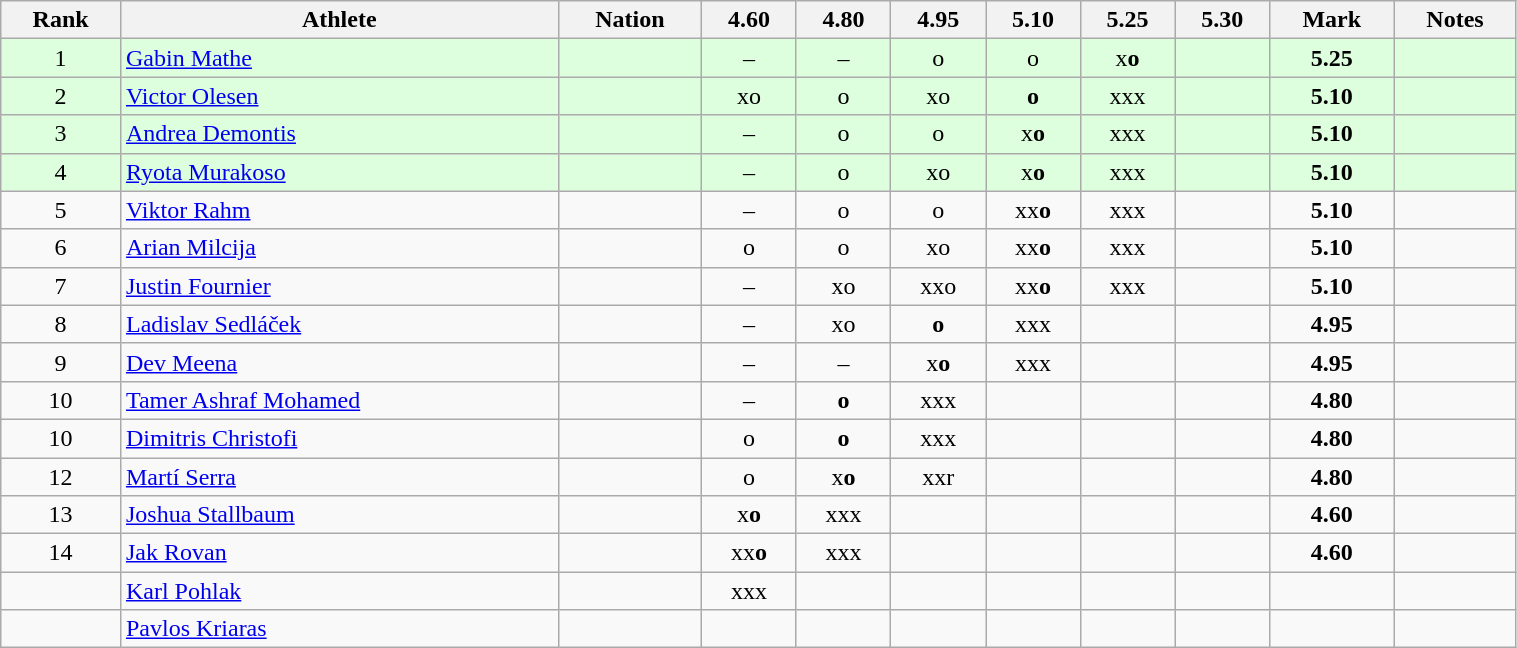<table class="wikitable sortable" style="text-align:center;width: 80%;">
<tr>
<th scope="col">Rank</th>
<th scope="col">Athlete</th>
<th scope="col">Nation</th>
<th scope="col">4.60</th>
<th scope="col">4.80</th>
<th scope="col">4.95</th>
<th scope="col">5.10</th>
<th scope="col">5.25</th>
<th scope="col">5.30</th>
<th scope="col">Mark</th>
<th scope="col">Notes</th>
</tr>
<tr bgcolor=ddffdd>
<td>1</td>
<td align=left><a href='#'>Gabin Mathe</a></td>
<td align=left></td>
<td>–</td>
<td>–</td>
<td>o</td>
<td>o</td>
<td>x<strong>o</strong></td>
<td></td>
<td><strong>5.25</strong></td>
<td></td>
</tr>
<tr bgcolor=ddffdd>
<td>2</td>
<td align=left><a href='#'>Victor Olesen</a></td>
<td align=left></td>
<td>xo</td>
<td>o</td>
<td>xo</td>
<td><strong>o</strong></td>
<td>xxx</td>
<td></td>
<td><strong>5.10</strong></td>
<td></td>
</tr>
<tr bgcolor=ddffdd>
<td>3</td>
<td align=left><a href='#'>Andrea Demontis</a></td>
<td align=left></td>
<td>–</td>
<td>o</td>
<td>o</td>
<td>x<strong>o</strong></td>
<td>xxx</td>
<td></td>
<td><strong>5.10</strong></td>
<td></td>
</tr>
<tr bgcolor=ddffdd>
<td>4</td>
<td align=left><a href='#'>Ryota Murakoso</a></td>
<td align=left></td>
<td>–</td>
<td>o</td>
<td>xo</td>
<td>x<strong>o</strong></td>
<td>xxx</td>
<td></td>
<td><strong>5.10</strong></td>
<td></td>
</tr>
<tr>
<td>5</td>
<td align=left><a href='#'>Viktor Rahm</a></td>
<td align=left></td>
<td>–</td>
<td>o</td>
<td>o</td>
<td>xx<strong>o</strong></td>
<td>xxx</td>
<td></td>
<td><strong>5.10</strong></td>
<td></td>
</tr>
<tr>
<td>6</td>
<td align=left><a href='#'>Arian Milcija</a></td>
<td align=left></td>
<td>o</td>
<td>o</td>
<td>xo</td>
<td>xx<strong>o</strong></td>
<td>xxx</td>
<td></td>
<td><strong>5.10</strong></td>
<td></td>
</tr>
<tr>
<td>7</td>
<td align=left><a href='#'>Justin Fournier</a></td>
<td align=left></td>
<td>–</td>
<td>xo</td>
<td>xxo</td>
<td>xx<strong>o</strong></td>
<td>xxx</td>
<td></td>
<td><strong>5.10</strong></td>
<td></td>
</tr>
<tr>
<td>8</td>
<td align=left><a href='#'>Ladislav Sedláček</a></td>
<td align=left></td>
<td>–</td>
<td>xo</td>
<td><strong>o</strong></td>
<td>xxx</td>
<td></td>
<td></td>
<td><strong>4.95</strong></td>
<td></td>
</tr>
<tr>
<td>9</td>
<td align=left><a href='#'>Dev Meena</a></td>
<td align=left></td>
<td>–</td>
<td>–</td>
<td>x<strong>o</strong></td>
<td>xxx</td>
<td></td>
<td></td>
<td><strong>4.95</strong></td>
<td></td>
</tr>
<tr>
<td>10</td>
<td align=left><a href='#'>Tamer Ashraf Mohamed</a></td>
<td align=left></td>
<td>–</td>
<td><strong>o</strong></td>
<td>xxx</td>
<td></td>
<td></td>
<td></td>
<td><strong>4.80</strong></td>
<td></td>
</tr>
<tr>
<td>10</td>
<td align=left><a href='#'>Dimitris Christofi</a></td>
<td align=left></td>
<td>o</td>
<td><strong>o</strong></td>
<td>xxx</td>
<td></td>
<td></td>
<td></td>
<td><strong>4.80</strong></td>
<td></td>
</tr>
<tr>
<td>12</td>
<td align=left><a href='#'>Martí Serra</a></td>
<td align=left></td>
<td>o</td>
<td>x<strong>o</strong></td>
<td>xxr</td>
<td></td>
<td></td>
<td></td>
<td><strong>4.80</strong></td>
<td></td>
</tr>
<tr>
<td>13</td>
<td align=left><a href='#'>Joshua Stallbaum</a></td>
<td align=left></td>
<td>x<strong>o</strong></td>
<td>xxx</td>
<td></td>
<td></td>
<td></td>
<td></td>
<td><strong>4.60</strong></td>
<td></td>
</tr>
<tr>
<td>14</td>
<td align=left><a href='#'>Jak Rovan</a></td>
<td align=left></td>
<td>xx<strong>o</strong></td>
<td>xxx</td>
<td></td>
<td></td>
<td></td>
<td></td>
<td><strong>4.60</strong></td>
<td></td>
</tr>
<tr>
<td></td>
<td align=left><a href='#'>Karl Pohlak</a></td>
<td align=left></td>
<td>xxx</td>
<td></td>
<td></td>
<td></td>
<td></td>
<td></td>
<td></td>
<td></td>
</tr>
<tr>
<td></td>
<td align=left><a href='#'>Pavlos Kriaras</a></td>
<td align=left></td>
<td></td>
<td></td>
<td></td>
<td></td>
<td></td>
<td></td>
<td></td>
<td></td>
</tr>
</table>
